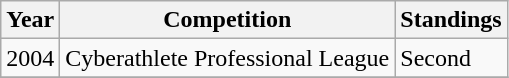<table class="wikitable">
<tr>
<th>Year</th>
<th>Competition</th>
<th>Standings</th>
</tr>
<tr>
<td>2004</td>
<td>Cyberathlete Professional League</td>
<td>Second</td>
</tr>
<tr>
</tr>
</table>
